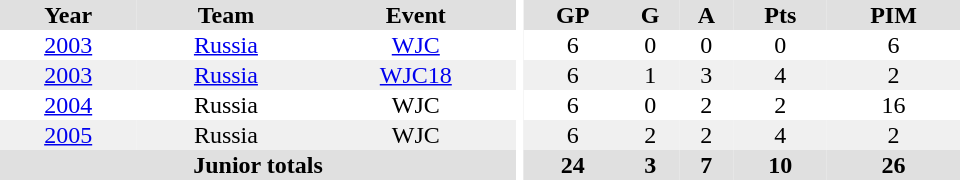<table border="0" cellpadding="1" cellspacing="0" ID="Table3" style="text-align:center; width:40em">
<tr ALIGN="center" bgcolor="#e0e0e0">
<th>Year</th>
<th>Team</th>
<th>Event</th>
<th rowspan="99" bgcolor="#ffffff"></th>
<th>GP</th>
<th>G</th>
<th>A</th>
<th>Pts</th>
<th>PIM</th>
</tr>
<tr>
<td><a href='#'>2003</a></td>
<td><a href='#'>Russia</a></td>
<td><a href='#'>WJC</a></td>
<td>6</td>
<td>0</td>
<td>0</td>
<td>0</td>
<td>6</td>
</tr>
<tr bgcolor="#f0f0f0">
<td><a href='#'>2003</a></td>
<td><a href='#'>Russia</a></td>
<td><a href='#'>WJC18</a></td>
<td>6</td>
<td>1</td>
<td>3</td>
<td>4</td>
<td>2</td>
</tr>
<tr>
<td><a href='#'>2004</a></td>
<td>Russia</td>
<td>WJC</td>
<td>6</td>
<td>0</td>
<td>2</td>
<td>2</td>
<td>16</td>
</tr>
<tr bgcolor="#f0f0f0">
<td><a href='#'>2005</a></td>
<td>Russia</td>
<td>WJC</td>
<td>6</td>
<td>2</td>
<td>2</td>
<td>4</td>
<td>2</td>
</tr>
<tr bgcolor="#e0e0e0">
<th colspan="3">Junior totals</th>
<th>24</th>
<th>3</th>
<th>7</th>
<th>10</th>
<th>26</th>
</tr>
</table>
